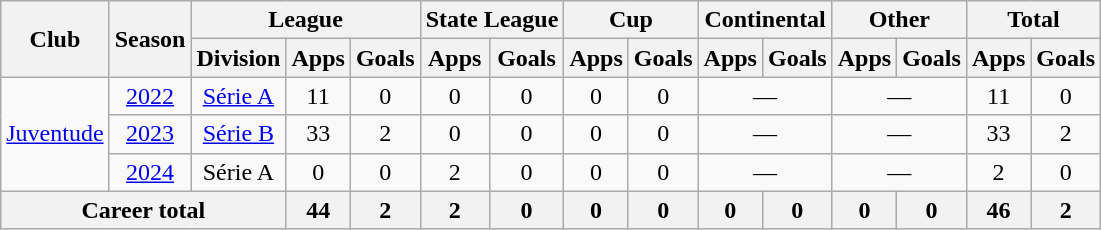<table class="wikitable" style="text-align: center;">
<tr>
<th rowspan="2">Club</th>
<th rowspan="2">Season</th>
<th colspan="3">League</th>
<th colspan="2">State League</th>
<th colspan="2">Cup</th>
<th colspan="2">Continental</th>
<th colspan="2">Other</th>
<th colspan="2">Total</th>
</tr>
<tr>
<th>Division</th>
<th>Apps</th>
<th>Goals</th>
<th>Apps</th>
<th>Goals</th>
<th>Apps</th>
<th>Goals</th>
<th>Apps</th>
<th>Goals</th>
<th>Apps</th>
<th>Goals</th>
<th>Apps</th>
<th>Goals</th>
</tr>
<tr>
<td rowspan=3><a href='#'>Juventude</a></td>
<td><a href='#'>2022</a></td>
<td><a href='#'>Série A</a></td>
<td>11</td>
<td>0</td>
<td>0</td>
<td>0</td>
<td>0</td>
<td>0</td>
<td colspan=2>—</td>
<td colspan=2>—</td>
<td>11</td>
<td>0</td>
</tr>
<tr>
<td><a href='#'>2023</a></td>
<td><a href='#'>Série B</a></td>
<td>33</td>
<td>2</td>
<td>0</td>
<td>0</td>
<td>0</td>
<td>0</td>
<td colspan=2>—</td>
<td colspan=2>—</td>
<td>33</td>
<td>2</td>
</tr>
<tr>
<td><a href='#'>2024</a></td>
<td>Série A</td>
<td>0</td>
<td>0</td>
<td>2</td>
<td>0</td>
<td>0</td>
<td>0</td>
<td colspan=2>—</td>
<td colspan=2>—</td>
<td>2</td>
<td>0</td>
</tr>
<tr>
<th colspan=3><strong>Career total</strong></th>
<th>44</th>
<th>2</th>
<th>2</th>
<th>0</th>
<th>0</th>
<th>0</th>
<th>0</th>
<th>0</th>
<th>0</th>
<th>0</th>
<th>46</th>
<th>2</th>
</tr>
</table>
